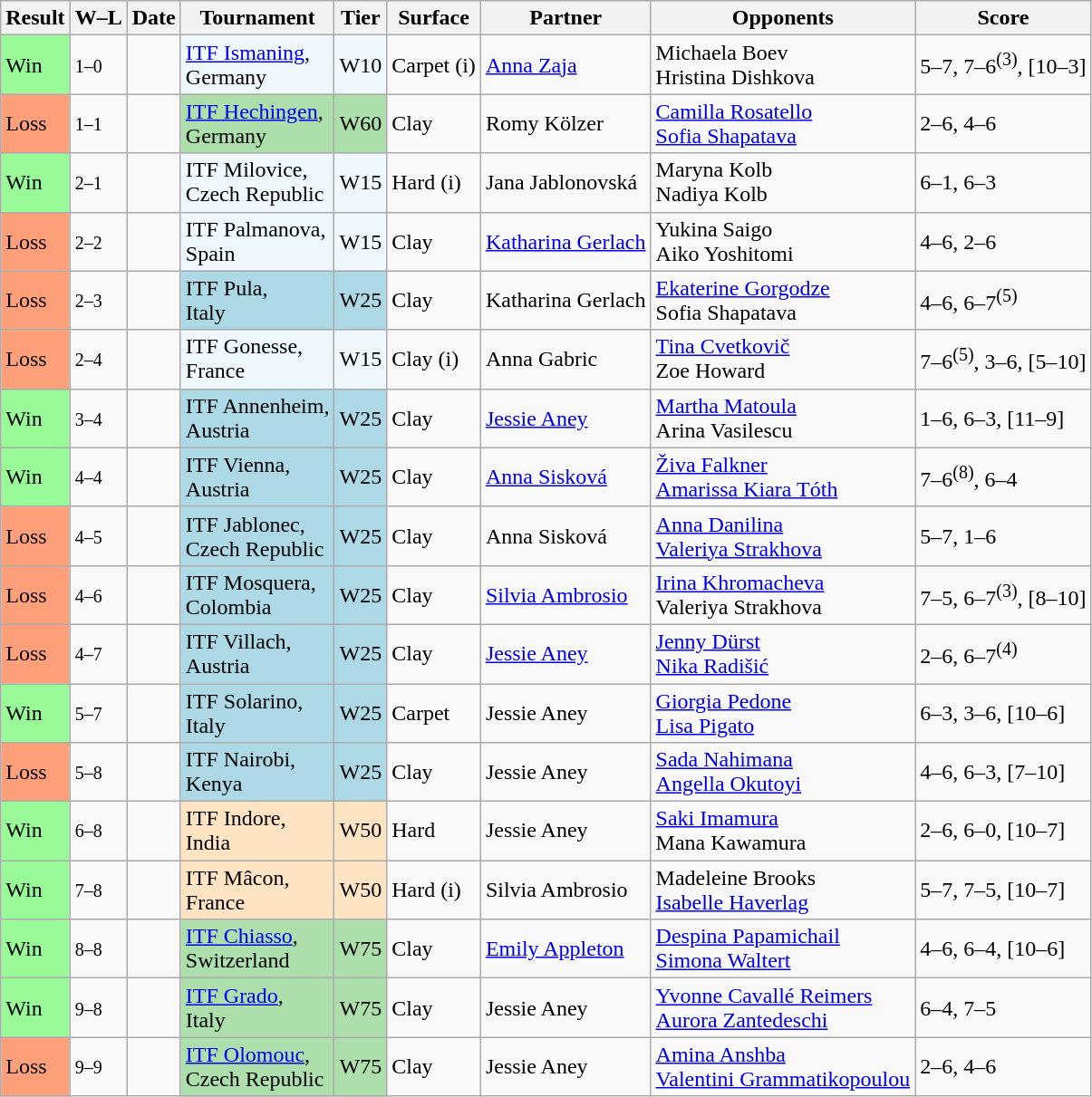<table class="sortable wikitable nowrap">
<tr>
<th>Result</th>
<th class=unsortable>W–L</th>
<th>Date</th>
<th>Tournament</th>
<th>Tier</th>
<th>Surface</th>
<th>Partner</th>
<th>Opponents</th>
<th class=unsortable>Score</th>
</tr>
<tr>
<td style="background:#98fb98;">Win</td>
<td><small>1–0</small></td>
<td></td>
<td bgcolor=f0f8ff><a href='#'>ITF Ismaning</a>, <br> Germany</td>
<td bgcolor=f0f8ff>W10</td>
<td>Carpet (i)</td>
<td> <a href='#'>Anna Zaja</a></td>
<td> Michaela Boev <br>  Hristina Dishkova</td>
<td>5–7, 7–6<sup>(3)</sup>, [10–3]</td>
</tr>
<tr>
<td style="background:#ffa07a;">Loss</td>
<td><small>1–1</small></td>
<td><a href='#'></a></td>
<td bgcolor=addfad><a href='#'>ITF Hechingen</a>, <br> Germany</td>
<td bgcolor=addfad>W60</td>
<td>Clay</td>
<td> Romy Kölzer</td>
<td> <a href='#'>Camilla Rosatello</a> <br>  <a href='#'>Sofia Shapatava</a></td>
<td>2–6, 4–6</td>
</tr>
<tr>
<td style="background:#98fb98;">Win</td>
<td><small>2–1</small></td>
<td></td>
<td bgcolor=f0f8ff>ITF Milovice, <br> Czech Republic</td>
<td bgcolor=f0f8ff>W15</td>
<td>Hard (i)</td>
<td> Jana Jablonovská</td>
<td> Maryna Kolb <br>  Nadiya Kolb</td>
<td>6–1, 6–3</td>
</tr>
<tr>
<td style="background:#ffa07a;">Loss</td>
<td><small>2–2</small></td>
<td></td>
<td bgcolor=f0f8ff>ITF Palmanova, <br> Spain</td>
<td bgcolor=f0f8ff>W15</td>
<td>Clay</td>
<td> <a href='#'>Katharina Gerlach</a></td>
<td> Yukina Saigo <br>  Aiko Yoshitomi</td>
<td>4–6, 2–6</td>
</tr>
<tr>
<td style="background:#ffa07a;">Loss</td>
<td><small>2–3</small></td>
<td></td>
<td bgcolor=lightblue>ITF Pula, <br> Italy</td>
<td bgcolor=lightblue>W25</td>
<td>Clay</td>
<td> Katharina Gerlach</td>
<td> <a href='#'>Ekaterine Gorgodze</a> <br>  Sofia Shapatava</td>
<td>4–6, 6–7<sup>(5)</sup></td>
</tr>
<tr>
<td style="background:#ffa07a;">Loss</td>
<td><small>2–4</small></td>
<td></td>
<td bgcolor=f0f8ff>ITF Gonesse, <br> France</td>
<td bgcolor=f0f8ff>W15</td>
<td>Clay (i)</td>
<td> Anna Gabric</td>
<td> <a href='#'>Tina Cvetkovič</a> <br>  Zoe Howard</td>
<td>7–6<sup>(5)</sup>, 3–6, [5–10]</td>
</tr>
<tr>
<td style="background:#98fb98;">Win</td>
<td><small>3–4</small></td>
<td></td>
<td bgcolor=lightblue>ITF Annenheim, <br> Austria</td>
<td bgcolor=lightblue>W25</td>
<td>Clay</td>
<td> <a href='#'>Jessie Aney</a></td>
<td> <a href='#'>Martha Matoula</a> <br>  Arina Vasilescu</td>
<td>1–6, 6–3, [11–9]</td>
</tr>
<tr>
<td style="background:#98fb98;">Win</td>
<td><small>4–4</small></td>
<td></td>
<td bgcolor=lightblue>ITF Vienna, <br> Austria</td>
<td bgcolor=lightblue>W25</td>
<td>Clay</td>
<td> <a href='#'>Anna Sisková</a></td>
<td> <a href='#'>Živa Falkner</a> <br>  <a href='#'>Amarissa Kiara Tóth</a></td>
<td>7–6<sup>(8)</sup>, 6–4</td>
</tr>
<tr>
<td style="background:#ffa07a;">Loss</td>
<td><small>4–5</small></td>
<td></td>
<td bgcolor=lightblue>ITF Jablonec, <br> Czech Republic</td>
<td bgcolor=lightblue>W25</td>
<td>Clay</td>
<td> Anna Sisková</td>
<td> <a href='#'>Anna Danilina</a> <br>  <a href='#'>Valeriya Strakhova</a></td>
<td>5–7, 1–6</td>
</tr>
<tr>
<td style="background:#ffa07a;">Loss</td>
<td><small>4–6</small></td>
<td></td>
<td bgcolor=lightblue>ITF Mosquera, <br> Colombia</td>
<td bgcolor=lightblue>W25</td>
<td>Clay</td>
<td> <a href='#'>Silvia Ambrosio</a></td>
<td> <a href='#'>Irina Khromacheva</a> <br>  Valeriya Strakhova</td>
<td>7–5, 6–7<sup>(3)</sup>, [8–10]</td>
</tr>
<tr>
<td style="background:#ffa07a;">Loss</td>
<td><small>4–7</small></td>
<td></td>
<td bgcolor=lightblue>ITF Villach, <br> Austria</td>
<td bgcolor=lightblue>W25</td>
<td>Clay</td>
<td> <a href='#'>Jessie Aney</a></td>
<td> <a href='#'>Jenny Dürst</a> <br>  <a href='#'>Nika Radišić</a></td>
<td>2–6, 6–7<sup>(4)</sup></td>
</tr>
<tr>
<td style="background:#98fb98;">Win</td>
<td><small>5–7</small></td>
<td></td>
<td bgcolor=lightblue>ITF Solarino, <br> Italy</td>
<td bgcolor=lightblue>W25</td>
<td>Carpet</td>
<td> Jessie Aney</td>
<td> <a href='#'>Giorgia Pedone</a> <br>  <a href='#'>Lisa Pigato</a></td>
<td>6–3, 3–6, [10–6]</td>
</tr>
<tr>
<td style="background:#ffa07a;">Loss</td>
<td><small>5–8</small></td>
<td></td>
<td bgcolor=lightblue>ITF Nairobi, <br> Kenya</td>
<td bgcolor=lightblue>W25</td>
<td>Clay</td>
<td> Jessie Aney</td>
<td> <a href='#'>Sada Nahimana</a> <br>  <a href='#'>Angella Okutoyi</a></td>
<td>4–6, 6–3, [7–10]</td>
</tr>
<tr>
<td style="background:#98fb98;">Win</td>
<td><small>6–8</small></td>
<td></td>
<td style="background:#ffe4c4;">ITF Indore, <br> India</td>
<td style="background:#ffe4c4;">W50</td>
<td>Hard</td>
<td> Jessie Aney</td>
<td> <a href='#'>Saki Imamura</a> <br>  Mana Kawamura</td>
<td>2–6, 6–0, [10–7]</td>
</tr>
<tr>
<td style="background:#98fb98;">Win</td>
<td><small>7–8</small></td>
<td></td>
<td style="background:#ffe4c4;">ITF Mâcon, <br> France</td>
<td style="background:#ffe4c4;">W50</td>
<td>Hard (i)</td>
<td> Silvia Ambrosio</td>
<td> Madeleine Brooks <br>  <a href='#'>Isabelle Haverlag</a></td>
<td>5–7, 7–5, [10–7]</td>
</tr>
<tr>
<td style="background:#98fb98;">Win</td>
<td><small>8–8</small></td>
<td><a href='#'></a></td>
<td bgcolor=addfad><a href='#'>ITF Chiasso</a>, <br> Switzerland</td>
<td bgcolor=addfad>W75</td>
<td>Clay</td>
<td> <a href='#'>Emily Appleton</a></td>
<td> <a href='#'>Despina Papamichail</a> <br>  <a href='#'>Simona Waltert</a></td>
<td>4–6, 6–4, [10–6]</td>
</tr>
<tr>
<td style="background:#98fb98;">Win</td>
<td><small>9–8</small></td>
<td><a href='#'></a></td>
<td bgcolor=addfad><a href='#'>ITF Grado</a>, <br> Italy</td>
<td bgcolor=addfad>W75</td>
<td>Clay</td>
<td> Jessie Aney</td>
<td> <a href='#'>Yvonne Cavallé Reimers</a> <br>  <a href='#'>Aurora Zantedeschi</a></td>
<td>6–4, 7–5</td>
</tr>
<tr>
<td style="background:#ffa07a;">Loss</td>
<td><small>9–9</small></td>
<td><a href='#'></a></td>
<td bgcolor=addfad><a href='#'>ITF Olomouc</a>, <br> Czech Republic</td>
<td bgcolor=addfad>W75</td>
<td>Clay</td>
<td> Jessie Aney</td>
<td> <a href='#'>Amina Anshba</a> <br>  <a href='#'>Valentini Grammatikopoulou</a></td>
<td>2–6, 4–6</td>
</tr>
</table>
